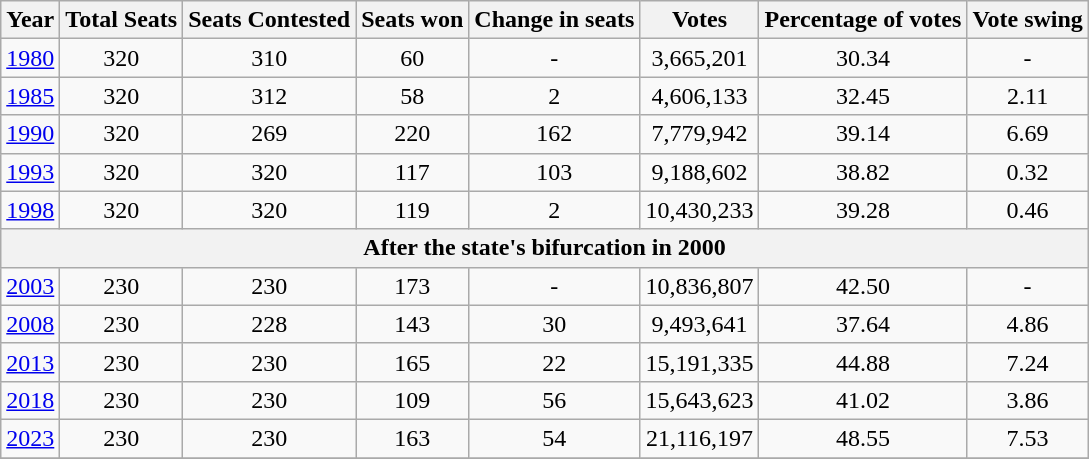<table class="wikitable sortable" style="text-align:center">
<tr>
<th>Year</th>
<th>Total Seats</th>
<th>Seats Contested</th>
<th>Seats won</th>
<th>Change in seats</th>
<th>Votes</th>
<th>Percentage of votes</th>
<th>Vote swing</th>
</tr>
<tr>
<td><a href='#'>1980</a></td>
<td>320</td>
<td>310</td>
<td>60</td>
<td>-</td>
<td>3,665,201</td>
<td>30.34</td>
<td>-</td>
</tr>
<tr>
<td><a href='#'>1985</a></td>
<td>320</td>
<td>312</td>
<td>58</td>
<td>2</td>
<td>4,606,133</td>
<td>32.45</td>
<td>2.11</td>
</tr>
<tr>
<td><a href='#'>1990</a></td>
<td>320</td>
<td>269</td>
<td>220</td>
<td>162</td>
<td>7,779,942</td>
<td>39.14</td>
<td>6.69</td>
</tr>
<tr>
<td><a href='#'>1993</a></td>
<td>320</td>
<td>320</td>
<td>117</td>
<td>103</td>
<td>9,188,602</td>
<td>38.82</td>
<td>0.32</td>
</tr>
<tr>
<td><a href='#'>1998</a></td>
<td>320</td>
<td>320</td>
<td>119</td>
<td>2</td>
<td>10,430,233</td>
<td>39.28</td>
<td>0.46</td>
</tr>
<tr>
<th colspan=8>After the state's bifurcation in 2000</th>
</tr>
<tr>
<td><a href='#'>2003</a></td>
<td>230</td>
<td>230</td>
<td>173</td>
<td>-</td>
<td>10,836,807</td>
<td>42.50</td>
<td>-</td>
</tr>
<tr>
<td><a href='#'>2008</a></td>
<td>230</td>
<td>228</td>
<td>143</td>
<td>30</td>
<td>9,493,641</td>
<td>37.64</td>
<td>4.86</td>
</tr>
<tr>
<td><a href='#'>2013</a></td>
<td>230</td>
<td>230</td>
<td>165</td>
<td>22</td>
<td>15,191,335</td>
<td>44.88</td>
<td>7.24</td>
</tr>
<tr>
<td><a href='#'>2018</a></td>
<td>230</td>
<td>230</td>
<td>109</td>
<td>56</td>
<td>15,643,623</td>
<td>41.02</td>
<td>3.86</td>
</tr>
<tr>
<td><a href='#'>2023</a></td>
<td>230</td>
<td>230</td>
<td>163</td>
<td>54</td>
<td>21,116,197</td>
<td>48.55</td>
<td>7.53</td>
</tr>
<tr>
</tr>
</table>
